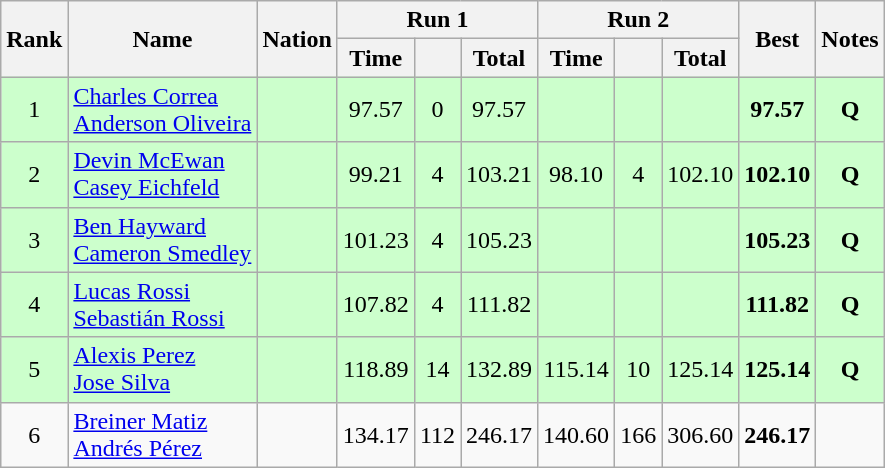<table class="wikitable" style="text-align:center">
<tr>
<th rowspan=2>Rank</th>
<th rowspan=2>Name</th>
<th rowspan=2>Nation</th>
<th colspan=3>Run 1</th>
<th colspan=3>Run 2</th>
<th rowspan=2>Best</th>
<th rowspan=2>Notes</th>
</tr>
<tr>
<th>Time</th>
<th></th>
<th>Total</th>
<th>Time</th>
<th></th>
<th>Total</th>
</tr>
<tr bgcolor=#ccffcc>
<td>1</td>
<td align=left><a href='#'>Charles Correa</a><br><a href='#'>Anderson Oliveira</a></td>
<td align=left></td>
<td>97.57</td>
<td>0</td>
<td>97.57</td>
<td></td>
<td></td>
<td></td>
<td><strong>97.57</strong></td>
<td><strong>Q</strong></td>
</tr>
<tr bgcolor=#ccffcc>
<td>2</td>
<td align=left><a href='#'>Devin McEwan</a><br><a href='#'>Casey Eichfeld</a></td>
<td align=left></td>
<td>99.21</td>
<td>4</td>
<td>103.21</td>
<td>98.10</td>
<td>4</td>
<td>102.10</td>
<td><strong>102.10</strong></td>
<td><strong>Q</strong></td>
</tr>
<tr bgcolor=#ccffcc>
<td>3</td>
<td align=left><a href='#'>Ben Hayward</a><br><a href='#'>Cameron Smedley</a></td>
<td align=left></td>
<td>101.23</td>
<td>4</td>
<td>105.23</td>
<td></td>
<td></td>
<td></td>
<td><strong>105.23</strong></td>
<td><strong>Q</strong></td>
</tr>
<tr bgcolor=#ccffcc>
<td>4</td>
<td align=left><a href='#'>Lucas Rossi</a><br><a href='#'>Sebastián Rossi</a></td>
<td align=left></td>
<td>107.82</td>
<td>4</td>
<td>111.82</td>
<td></td>
<td></td>
<td></td>
<td><strong>111.82</strong></td>
<td><strong>Q</strong></td>
</tr>
<tr bgcolor=#ccffcc>
<td>5</td>
<td align=left><a href='#'>Alexis Perez</a><br><a href='#'>Jose Silva</a></td>
<td align=left></td>
<td>118.89</td>
<td>14</td>
<td>132.89</td>
<td>115.14</td>
<td>10</td>
<td>125.14</td>
<td><strong>125.14</strong></td>
<td><strong>Q</strong></td>
</tr>
<tr>
<td>6</td>
<td align=left><a href='#'>Breiner Matiz</a><br><a href='#'>Andrés Pérez</a></td>
<td align=left></td>
<td>134.17</td>
<td>112</td>
<td>246.17</td>
<td>140.60</td>
<td>166</td>
<td>306.60</td>
<td><strong>246.17</strong></td>
<td></td>
</tr>
</table>
